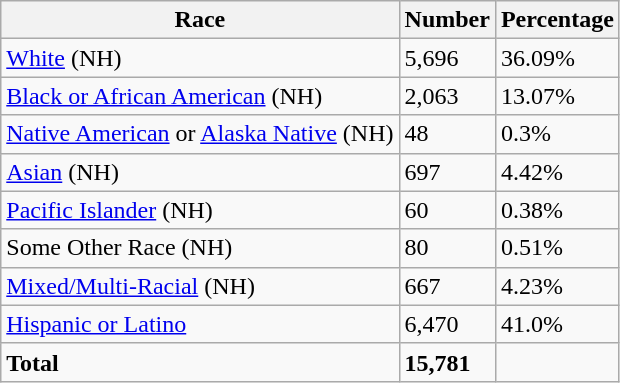<table class="wikitable">
<tr>
<th>Race</th>
<th>Number</th>
<th>Percentage</th>
</tr>
<tr>
<td><a href='#'>White</a> (NH)</td>
<td>5,696</td>
<td>36.09%</td>
</tr>
<tr>
<td><a href='#'>Black or African American</a> (NH)</td>
<td>2,063</td>
<td>13.07%</td>
</tr>
<tr>
<td><a href='#'>Native American</a> or <a href='#'>Alaska Native</a> (NH)</td>
<td>48</td>
<td>0.3%</td>
</tr>
<tr>
<td><a href='#'>Asian</a> (NH)</td>
<td>697</td>
<td>4.42%</td>
</tr>
<tr>
<td><a href='#'>Pacific Islander</a> (NH)</td>
<td>60</td>
<td>0.38%</td>
</tr>
<tr>
<td>Some Other Race (NH)</td>
<td>80</td>
<td>0.51%</td>
</tr>
<tr>
<td><a href='#'>Mixed/Multi-Racial</a> (NH)</td>
<td>667</td>
<td>4.23%</td>
</tr>
<tr>
<td><a href='#'>Hispanic or Latino</a></td>
<td>6,470</td>
<td>41.0%</td>
</tr>
<tr>
<td><strong>Total</strong></td>
<td><strong>15,781</strong></td>
<td></td>
</tr>
</table>
